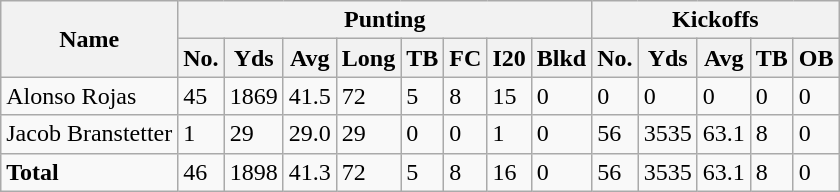<table class="wikitable" style="white-space:nowrap">
<tr>
<th rowspan=2>Name</th>
<th colspan=8>Punting</th>
<th colspan=5>Kickoffs</th>
</tr>
<tr>
<th>No.</th>
<th>Yds</th>
<th>Avg</th>
<th>Long</th>
<th>TB</th>
<th>FC</th>
<th>I20</th>
<th>Blkd</th>
<th>No.</th>
<th>Yds</th>
<th>Avg</th>
<th>TB</th>
<th>OB</th>
</tr>
<tr>
<td>Alonso Rojas</td>
<td>45</td>
<td>1869</td>
<td>41.5</td>
<td>72</td>
<td>5</td>
<td>8</td>
<td>15</td>
<td>0</td>
<td>0</td>
<td>0</td>
<td>0</td>
<td>0</td>
<td>0</td>
</tr>
<tr>
<td>Jacob Branstetter</td>
<td>1</td>
<td>29</td>
<td>29.0</td>
<td>29</td>
<td>0</td>
<td>0</td>
<td>1</td>
<td>0</td>
<td>56</td>
<td>3535</td>
<td>63.1</td>
<td>8</td>
<td>0</td>
</tr>
<tr>
<td><strong>Total</strong></td>
<td>46</td>
<td>1898</td>
<td>41.3</td>
<td>72</td>
<td>5</td>
<td>8</td>
<td>16</td>
<td>0</td>
<td>56</td>
<td>3535</td>
<td>63.1</td>
<td>8</td>
<td>0</td>
</tr>
</table>
